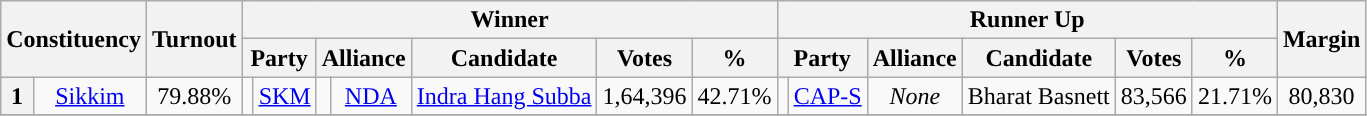<table class="wikitable sortable" style="text-align:center;">
<tr>
<th colspan="2" rowspan="2">Constituency</th>
<th rowspan="2">Turnout</th>
<th colspan="7">Winner</th>
<th colspan="7">Runner Up</th>
<th rowspan="2">Margin</th>
</tr>
<tr>
<th colspan="2">Party</th>
<th colspan="2">Alliance</th>
<th>Candidate</th>
<th>Votes</th>
<th>%</th>
<th colspan="2">Party</th>
<th colspan="2">Alliance</th>
<th>Candidate</th>
<th>Votes</th>
<th>%</th>
</tr>
<tr>
<th>1</th>
<td><a href='#'>Sikkim</a></td>
<td>79.88%</td>
<td></td>
<td><a href='#'>SKM</a></td>
<td></td>
<td><a href='#'>NDA</a></td>
<td><a href='#'>Indra Hang Subba</a></td>
<td>1,64,396</td>
<td>42.71%</td>
<td></td>
<td><a href='#'>CAP-S</a></td>
<td colspan=2><em>None</em></td>
<td>Bharat Basnett</td>
<td>83,566</td>
<td>21.71%</td>
<td style="background:">80,830</td>
</tr>
<tr>
</tr>
</table>
